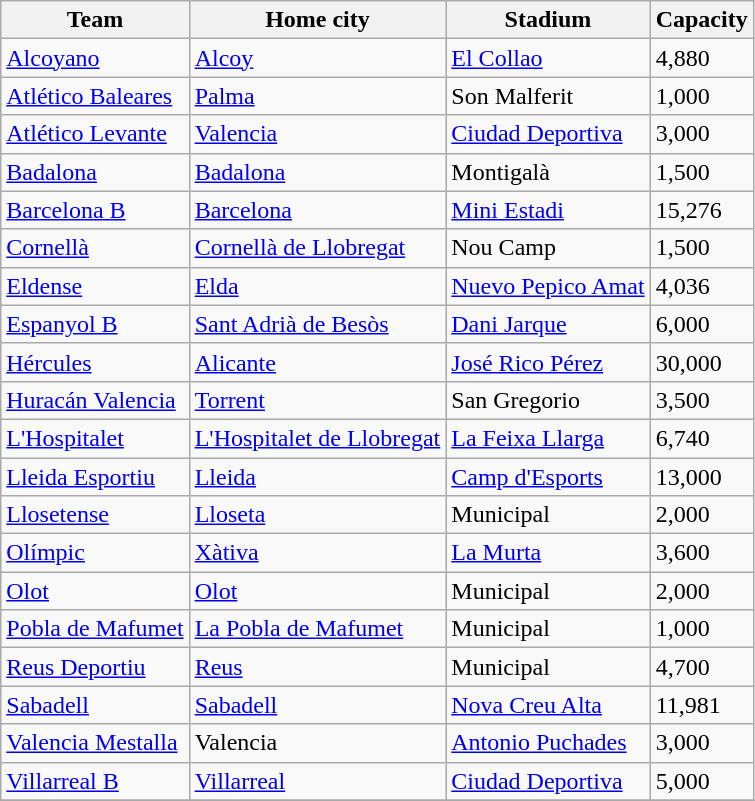<table class="wikitable sortable">
<tr>
<th>Team</th>
<th>Home city</th>
<th>Stadium</th>
<th>Capacity</th>
</tr>
<tr>
<td><a href='#'>Alcoyano</a></td>
<td><a href='#'>Alcoy</a></td>
<td><a href='#'>El Collao</a></td>
<td>4,880</td>
</tr>
<tr>
<td><a href='#'>Atlético Baleares</a></td>
<td><a href='#'>Palma</a></td>
<td>Son Malferit</td>
<td>1,000</td>
</tr>
<tr>
<td><a href='#'>Atlético Levante</a></td>
<td><a href='#'>Valencia</a></td>
<td><a href='#'>Ciudad Deportiva</a></td>
<td>3,000</td>
</tr>
<tr>
<td><a href='#'>Badalona</a></td>
<td><a href='#'>Badalona</a></td>
<td>Montigalà</td>
<td>1,500</td>
</tr>
<tr>
<td><a href='#'>Barcelona B</a></td>
<td><a href='#'>Barcelona</a></td>
<td><a href='#'>Mini Estadi</a></td>
<td>15,276</td>
</tr>
<tr>
<td><a href='#'>Cornellà</a></td>
<td><a href='#'>Cornellà de Llobregat</a></td>
<td>Nou Camp</td>
<td>1,500</td>
</tr>
<tr>
<td><a href='#'>Eldense</a></td>
<td><a href='#'>Elda</a></td>
<td><a href='#'>Nuevo Pepico Amat</a></td>
<td>4,036</td>
</tr>
<tr>
<td><a href='#'>Espanyol B</a></td>
<td><a href='#'>Sant Adrià de Besòs</a></td>
<td><a href='#'>Dani Jarque</a></td>
<td>6,000</td>
</tr>
<tr>
<td><a href='#'>Hércules</a></td>
<td><a href='#'>Alicante</a></td>
<td><a href='#'>José Rico Pérez</a></td>
<td>30,000</td>
</tr>
<tr>
<td><a href='#'>Huracán Valencia</a></td>
<td><a href='#'>Torrent</a></td>
<td>San Gregorio</td>
<td>3,500</td>
</tr>
<tr>
<td><a href='#'>L'Hospitalet</a></td>
<td><a href='#'>L'Hospitalet de Llobregat</a></td>
<td><a href='#'>La Feixa Llarga</a></td>
<td>6,740</td>
</tr>
<tr>
<td><a href='#'>Lleida Esportiu</a></td>
<td><a href='#'>Lleida</a></td>
<td><a href='#'>Camp d'Esports</a></td>
<td>13,000</td>
</tr>
<tr>
<td><a href='#'>Llosetense</a></td>
<td><a href='#'>Lloseta</a></td>
<td>Municipal</td>
<td>2,000</td>
</tr>
<tr>
<td><a href='#'>Olímpic</a></td>
<td><a href='#'>Xàtiva</a></td>
<td><a href='#'>La Murta</a></td>
<td>3,600</td>
</tr>
<tr>
<td><a href='#'>Olot</a></td>
<td><a href='#'>Olot</a></td>
<td>Municipal</td>
<td>2,000</td>
</tr>
<tr>
<td><a href='#'>Pobla de Mafumet</a></td>
<td><a href='#'>La Pobla de Mafumet</a></td>
<td>Municipal</td>
<td>1,000</td>
</tr>
<tr>
<td><a href='#'>Reus Deportiu</a></td>
<td><a href='#'>Reus</a></td>
<td>Municipal</td>
<td>4,700</td>
</tr>
<tr>
<td><a href='#'>Sabadell</a></td>
<td><a href='#'>Sabadell</a></td>
<td><a href='#'>Nova Creu Alta</a></td>
<td>11,981</td>
</tr>
<tr>
<td><a href='#'>Valencia Mestalla</a></td>
<td>Valencia</td>
<td><a href='#'>Antonio Puchades</a></td>
<td>3,000</td>
</tr>
<tr>
<td><a href='#'>Villarreal B</a></td>
<td><a href='#'>Villarreal</a></td>
<td><a href='#'>Ciudad Deportiva</a></td>
<td>5,000</td>
</tr>
<tr>
</tr>
</table>
